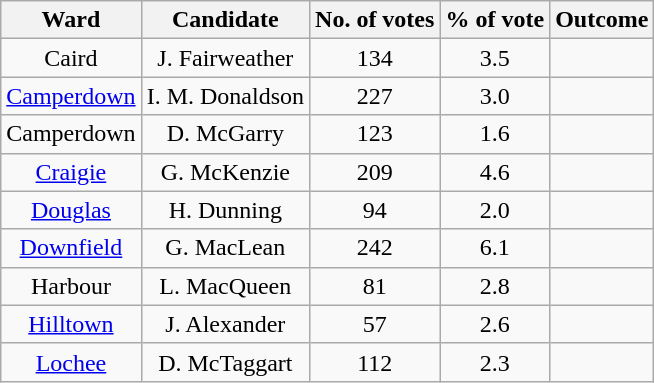<table class="wikitable sortable" style="text-align:center;">
<tr>
<th>Ward</th>
<th>Candidate</th>
<th>No. of votes</th>
<th>% of vote</th>
<th>Outcome</th>
</tr>
<tr>
<td>Caird</td>
<td>J. Fairweather</td>
<td>134</td>
<td>3.5</td>
<td></td>
</tr>
<tr>
<td><a href='#'>Camperdown</a></td>
<td>I. M. Donaldson</td>
<td>227</td>
<td>3.0</td>
<td></td>
</tr>
<tr>
<td>Camperdown</td>
<td>D. McGarry</td>
<td>123</td>
<td>1.6</td>
<td></td>
</tr>
<tr>
<td><a href='#'>Craigie</a></td>
<td>G. McKenzie</td>
<td>209</td>
<td>4.6</td>
<td></td>
</tr>
<tr>
<td><a href='#'>Douglas</a></td>
<td>H. Dunning</td>
<td>94</td>
<td>2.0</td>
<td></td>
</tr>
<tr>
<td><a href='#'>Downfield</a></td>
<td>G. MacLean</td>
<td>242</td>
<td>6.1</td>
<td></td>
</tr>
<tr>
<td>Harbour</td>
<td>L. MacQueen</td>
<td>81</td>
<td>2.8</td>
<td></td>
</tr>
<tr>
<td><a href='#'>Hilltown</a></td>
<td>J. Alexander</td>
<td>57</td>
<td>2.6</td>
<td></td>
</tr>
<tr>
<td><a href='#'>Lochee</a></td>
<td>D. McTaggart</td>
<td>112</td>
<td>2.3</td>
<td></td>
</tr>
</table>
